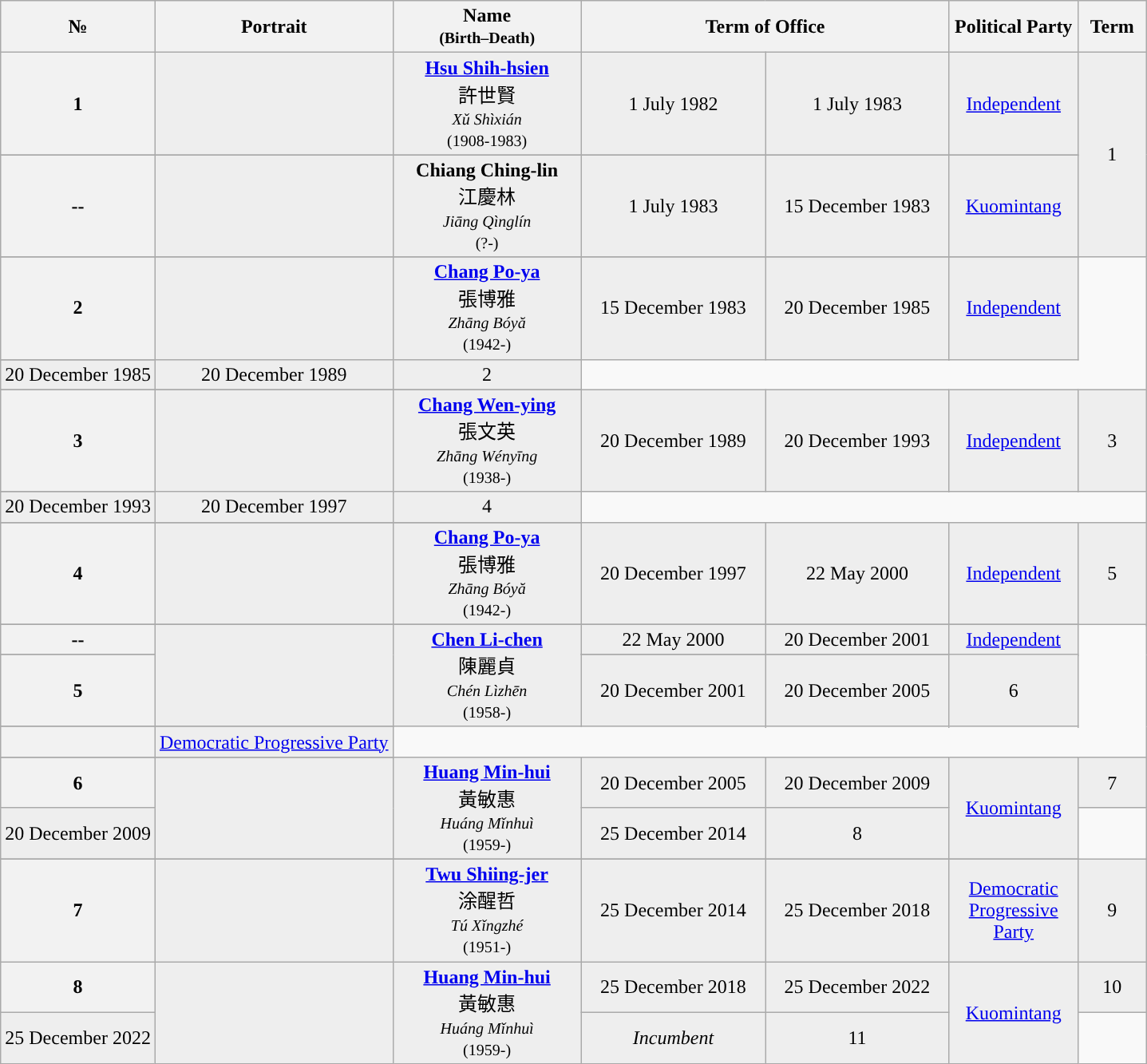<table class="wikitable" style="text-align:center">
<tr ->
<th>№</th>
<th>Portrait</th>
<th width="150">Name<br><small>(Birth–Death)</small></th>
<th colspan=2 width="300">Term of Office</th>
<th width="100">Political Party</th>
<th width = "50">Term</th>
</tr>
<tr - bgcolor=#EEEEEE>
<th style="background:">1</th>
<td></td>
<td><strong><a href='#'>Hsu Shih-hsien</a></strong><br><span>許世賢</span><br><small><em>Xǔ Shìxián </em><br>(1908-1983)</small></td>
<td>1 July 1982</td>
<td>1 July 1983 </td>
<td><a href='#'>Independent</a></td>
<td rowspan=3>1</td>
</tr>
<tr ->
</tr>
<tr - bgcolor=#EEEEEE>
<th style="background:">--</th>
<td></td>
<td><strong>Chiang Ching-lin</strong><br><span>江慶林</span><br><small><em>Jiāng Qìnglín </em><br>(?-)</small></td>
<td>1 July 1983</td>
<td>15 December 1983</td>
<td><a href='#'>Kuomintang</a></td>
</tr>
<tr>
</tr>
<tr - bgcolor=#EEEEEE>
<th style="background:">2</th>
<td rowspan=2></td>
<td rowspan=2><strong><a href='#'>Chang Po-ya</a></strong><br><span>張博雅</span><br><small><em>Zhāng Bóyă </em><br>(1942-)</small></td>
<td>15 December 1983</td>
<td>20 December 1985</td>
<td rowspan=2><a href='#'>Independent</a></td>
</tr>
<tr>
</tr>
<tr - bgcolor=#EEEEEE>
<td>20 December 1985</td>
<td>20 December 1989</td>
<td>2</td>
</tr>
<tr>
</tr>
<tr - bgcolor=#EEEEEE>
<th style="background:">3</th>
<td rowspan=2></td>
<td rowspan=2><strong><a href='#'>Chang Wen-ying</a></strong><br><span>張文英</span><br><small><em>Zhāng Wényīng </em><br>(1938-)</small></td>
<td>20 December 1989</td>
<td>20 December 1993</td>
<td rowspan=2><a href='#'>Independent</a></td>
<td>3</td>
</tr>
<tr ->
</tr>
<tr - bgcolor=#EEEEEE>
<td>20 December 1993</td>
<td>20 December 1997</td>
<td>4</td>
</tr>
<tr ->
</tr>
<tr - bgcolor=#EEEEEE>
<th style="background:">4</th>
<td></td>
<td><strong><a href='#'>Chang Po-ya</a></strong><br><span>張博雅</span><br><small><em>Zhāng Bóyă </em><br>(1942-)</small></td>
<td>20 December 1997</td>
<td>22 May 2000 </td>
<td><a href='#'>Independent</a></td>
<td rowspan=2>5</td>
</tr>
<tr ->
</tr>
<tr - bgcolor=#EEEEEE>
<th style="background:">--</th>
<td rowspan=3></td>
<td rowspan=3><strong><a href='#'>Chen Li-chen</a></strong><br><span>陳麗貞</span><br><small><em>Chén Lìzhēn </em><br>(1958-)</small></td>
<td>22 May 2000</td>
<td>20 December 2001</td>
<td rowspan=2><a href='#'>Independent</a></td>
</tr>
<tr ->
</tr>
<tr - bgcolor=#EEEEEE>
<th style="background:">5</th>
<td rowspan=2>20 December 2001</td>
<td rowspan=2>20 December 2005 </td>
<td rowspan=2>6</td>
</tr>
<tr ->
</tr>
<tr - bgcolor=#EEEEEE>
<th style="background:"></th>
<td><a href='#'>Democratic Progressive Party</a></td>
</tr>
<tr ->
</tr>
<tr - bgcolor=#EEEEEE>
<th style="background:">6</th>
<td rowspan=2></td>
<td rowspan=2><strong><a href='#'>Huang Min-hui</a></strong><br><span>黃敏惠</span><br><small><em>Huáng Mǐnhuì </em><br>(1959-)</small></td>
<td>20 December 2005</td>
<td>20 December 2009</td>
<td rowspan=2><a href='#'>Kuomintang</a></td>
<td>7</td>
</tr>
<tr - bgcolor=#EEEEEE>
<td>20 December 2009</td>
<td>25 December 2014</td>
<td>8</td>
</tr>
<tr ->
</tr>
<tr - bgcolor=#EEEEEE>
<th style="background:">7</th>
<td></td>
<td><strong><a href='#'>Twu Shiing-jer</a></strong><br><span>涂醒哲</span><br><small><em>Tú Xǐngzhé </em><br>(1951-)</small></td>
<td>25 December 2014</td>
<td>25 December 2018 </td>
<td><a href='#'>Democratic Progressive Party</a></td>
<td>9</td>
</tr>
<tr - bgcolor=#EEEEEE>
<th style="background:">8</th>
<td rowspan=2></td>
<td rowspan=2><strong><a href='#'>Huang Min-hui</a></strong><br><span>黃敏惠</span><br><small><em>Huáng Mǐnhuì </em><br>(1959-)</small></td>
<td>25 December 2018</td>
<td>25 December 2022</td>
<td rowspan=2><a href='#'>Kuomintang</a></td>
<td>10</td>
</tr>
<tr - bgcolor=#EEEEEE>
<td>25 December 2022</td>
<td><em>Incumbent</em></td>
<td>11</td>
</tr>
</table>
